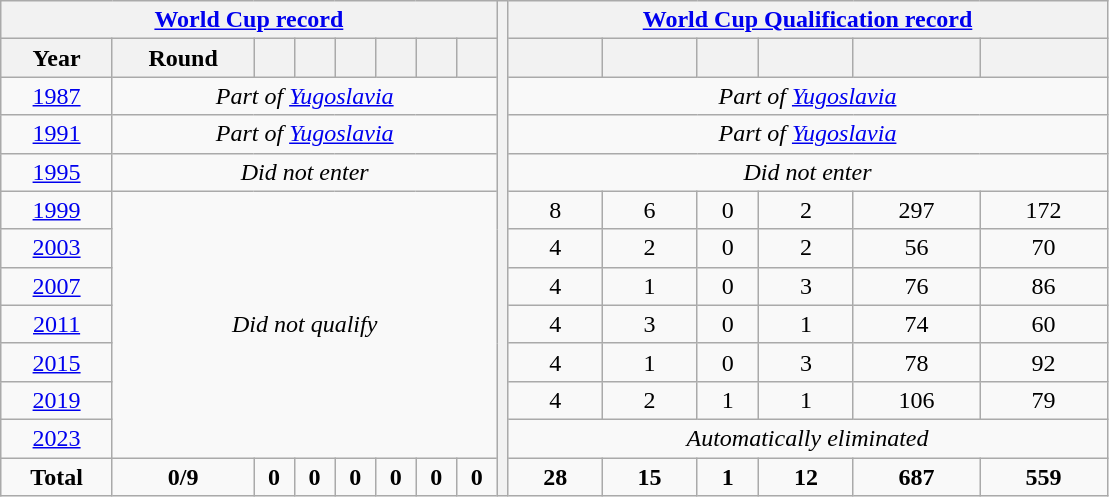<table class="wikitable" style="text-align: center;">
<tr>
<th colspan=8><a href='#'>World Cup record</a></th>
<th width=1% rowspan=25></th>
<th colspan=6><a href='#'>World Cup Qualification record</a></th>
</tr>
<tr>
<th>Year</th>
<th>Round</th>
<th></th>
<th></th>
<th></th>
<th></th>
<th></th>
<th></th>
<th></th>
<th></th>
<th></th>
<th></th>
<th></th>
<th></th>
</tr>
<tr>
<td> <a href='#'>1987</a></td>
<td colspan=7><em>Part of <a href='#'>Yugoslavia</a></em></td>
<td colspan=6><em>Part of <a href='#'>Yugoslavia</a></em></td>
</tr>
<tr>
<td> <a href='#'>1991</a></td>
<td colspan=7><em>Part of <a href='#'>Yugoslavia</a></em></td>
<td colspan=6><em>Part of <a href='#'>Yugoslavia</a></em></td>
</tr>
<tr>
<td> <a href='#'>1995</a></td>
<td colspan=7><em>Did not enter</em></td>
<td colspan=6><em>Did not enter</em></td>
</tr>
<tr>
<td> <a href='#'>1999</a></td>
<td rowspan=7 colspan=7><em>Did not qualify</em></td>
<td>8</td>
<td>6</td>
<td>0</td>
<td>2</td>
<td>297</td>
<td>172</td>
</tr>
<tr>
<td> <a href='#'>2003</a></td>
<td>4</td>
<td>2</td>
<td>0</td>
<td>2</td>
<td>56</td>
<td>70</td>
</tr>
<tr>
<td> <a href='#'>2007</a></td>
<td>4</td>
<td>1</td>
<td>0</td>
<td>3</td>
<td>76</td>
<td>86</td>
</tr>
<tr>
<td> <a href='#'>2011</a></td>
<td>4</td>
<td>3</td>
<td>0</td>
<td>1</td>
<td>74</td>
<td>60</td>
</tr>
<tr>
<td> <a href='#'>2015</a></td>
<td>4</td>
<td>1</td>
<td>0</td>
<td>3</td>
<td>78</td>
<td>92</td>
</tr>
<tr>
<td> <a href='#'>2019</a></td>
<td>4</td>
<td>2</td>
<td>1</td>
<td>1</td>
<td>106</td>
<td>79</td>
</tr>
<tr>
<td> <a href='#'>2023</a></td>
<td colspan=6><em>Automatically eliminated</em></td>
</tr>
<tr>
<td><strong>Total</strong></td>
<td><strong>0/9</strong></td>
<td><strong>0</strong></td>
<td><strong>0</strong></td>
<td><strong>0</strong></td>
<td><strong>0</strong></td>
<td><strong>0</strong></td>
<td><strong>0</strong></td>
<td><strong>28</strong></td>
<td><strong>15</strong></td>
<td><strong>1</strong></td>
<td><strong>12</strong></td>
<td><strong>687</strong></td>
<td><strong>559</strong></td>
</tr>
</table>
